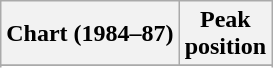<table class="wikitable sortable">
<tr>
<th>Chart (1984–87)</th>
<th>Peak<br>position</th>
</tr>
<tr>
</tr>
<tr>
</tr>
<tr>
</tr>
<tr>
</tr>
</table>
